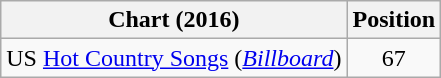<table class="wikitable">
<tr>
<th scope="col">Chart (2016)</th>
<th scope="col">Position</th>
</tr>
<tr>
<td>US <a href='#'>Hot Country Songs</a> (<em><a href='#'>Billboard</a></em>)</td>
<td align="center">67</td>
</tr>
</table>
